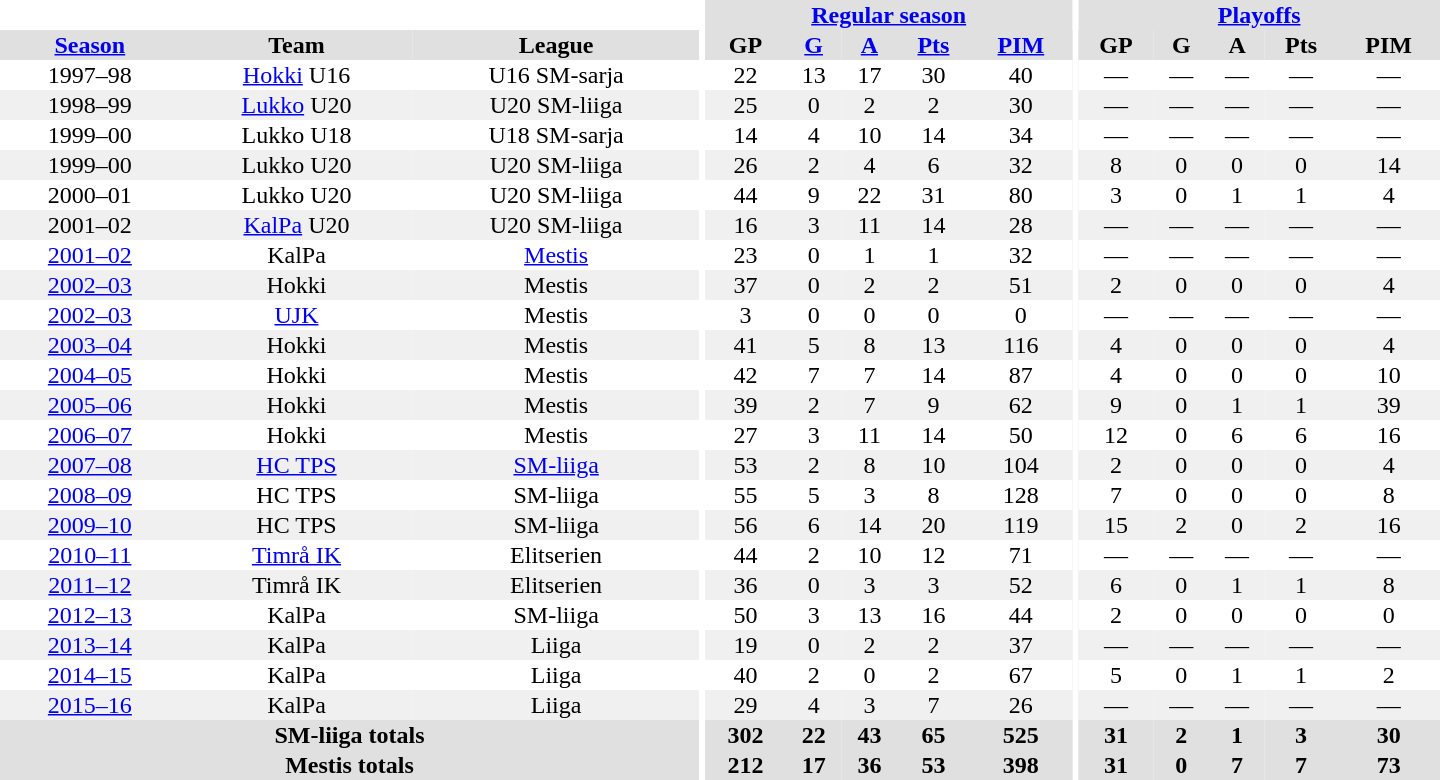<table border="0" cellpadding="1" cellspacing="0" style="text-align:center; width:60em">
<tr bgcolor="#e0e0e0">
<th colspan="3" bgcolor="#ffffff"></th>
<th rowspan="99" bgcolor="#ffffff"></th>
<th colspan="5"><a href='#'>Regular season</a></th>
<th rowspan="99" bgcolor="#ffffff"></th>
<th colspan="5"><a href='#'>Playoffs</a></th>
</tr>
<tr bgcolor="#e0e0e0">
<th><a href='#'>Season</a></th>
<th>Team</th>
<th>League</th>
<th>GP</th>
<th><a href='#'>G</a></th>
<th><a href='#'>A</a></th>
<th><a href='#'>Pts</a></th>
<th><a href='#'>PIM</a></th>
<th>GP</th>
<th>G</th>
<th>A</th>
<th>Pts</th>
<th>PIM</th>
</tr>
<tr>
<td>1997–98</td>
<td><a href='#'>Hokki</a> U16</td>
<td>U16 SM-sarja</td>
<td>22</td>
<td>13</td>
<td>17</td>
<td>30</td>
<td>40</td>
<td>—</td>
<td>—</td>
<td>—</td>
<td>—</td>
<td>—</td>
</tr>
<tr bgcolor="#f0f0f0">
<td>1998–99</td>
<td><a href='#'>Lukko</a> U20</td>
<td>U20 SM-liiga</td>
<td>25</td>
<td>0</td>
<td>2</td>
<td>2</td>
<td>30</td>
<td>—</td>
<td>—</td>
<td>—</td>
<td>—</td>
<td>—</td>
</tr>
<tr>
<td>1999–00</td>
<td>Lukko U18</td>
<td>U18 SM-sarja</td>
<td>14</td>
<td>4</td>
<td>10</td>
<td>14</td>
<td>34</td>
<td>—</td>
<td>—</td>
<td>—</td>
<td>—</td>
<td>—</td>
</tr>
<tr bgcolor="#f0f0f0">
<td>1999–00</td>
<td>Lukko U20</td>
<td>U20 SM-liiga</td>
<td>26</td>
<td>2</td>
<td>4</td>
<td>6</td>
<td>32</td>
<td>8</td>
<td>0</td>
<td>0</td>
<td>0</td>
<td>14</td>
</tr>
<tr>
<td>2000–01</td>
<td>Lukko U20</td>
<td>U20 SM-liiga</td>
<td>44</td>
<td>9</td>
<td>22</td>
<td>31</td>
<td>80</td>
<td>3</td>
<td>0</td>
<td>1</td>
<td>1</td>
<td>4</td>
</tr>
<tr bgcolor="#f0f0f0">
<td>2001–02</td>
<td><a href='#'>KalPa</a> U20</td>
<td>U20 SM-liiga</td>
<td>16</td>
<td>3</td>
<td>11</td>
<td>14</td>
<td>28</td>
<td>—</td>
<td>—</td>
<td>—</td>
<td>—</td>
<td>—</td>
</tr>
<tr>
<td><a href='#'>2001–02</a></td>
<td>KalPa</td>
<td><a href='#'>Mestis</a></td>
<td>23</td>
<td>0</td>
<td>1</td>
<td>1</td>
<td>32</td>
<td>—</td>
<td>—</td>
<td>—</td>
<td>—</td>
<td>—</td>
</tr>
<tr bgcolor="#f0f0f0">
<td><a href='#'>2002–03</a></td>
<td>Hokki</td>
<td>Mestis</td>
<td>37</td>
<td>0</td>
<td>2</td>
<td>2</td>
<td>51</td>
<td>2</td>
<td>0</td>
<td>0</td>
<td>0</td>
<td>4</td>
</tr>
<tr>
<td><a href='#'>2002–03</a></td>
<td><a href='#'>UJK</a></td>
<td>Mestis</td>
<td>3</td>
<td>0</td>
<td>0</td>
<td>0</td>
<td>0</td>
<td>—</td>
<td>—</td>
<td>—</td>
<td>—</td>
<td>—</td>
</tr>
<tr bgcolor="#f0f0f0">
<td><a href='#'>2003–04</a></td>
<td>Hokki</td>
<td>Mestis</td>
<td>41</td>
<td>5</td>
<td>8</td>
<td>13</td>
<td>116</td>
<td>4</td>
<td>0</td>
<td>0</td>
<td>0</td>
<td>4</td>
</tr>
<tr>
<td><a href='#'>2004–05</a></td>
<td>Hokki</td>
<td>Mestis</td>
<td>42</td>
<td>7</td>
<td>7</td>
<td>14</td>
<td>87</td>
<td>4</td>
<td>0</td>
<td>0</td>
<td>0</td>
<td>10</td>
</tr>
<tr bgcolor="#f0f0f0">
<td><a href='#'>2005–06</a></td>
<td>Hokki</td>
<td>Mestis</td>
<td>39</td>
<td>2</td>
<td>7</td>
<td>9</td>
<td>62</td>
<td>9</td>
<td>0</td>
<td>1</td>
<td>1</td>
<td>39</td>
</tr>
<tr>
<td><a href='#'>2006–07</a></td>
<td>Hokki</td>
<td>Mestis</td>
<td>27</td>
<td>3</td>
<td>11</td>
<td>14</td>
<td>50</td>
<td>12</td>
<td>0</td>
<td>6</td>
<td>6</td>
<td>16</td>
</tr>
<tr bgcolor="#f0f0f0">
<td><a href='#'>2007–08</a></td>
<td><a href='#'>HC TPS</a></td>
<td><a href='#'>SM-liiga</a></td>
<td>53</td>
<td>2</td>
<td>8</td>
<td>10</td>
<td>104</td>
<td>2</td>
<td>0</td>
<td>0</td>
<td>0</td>
<td>4</td>
</tr>
<tr>
<td><a href='#'>2008–09</a></td>
<td>HC TPS</td>
<td>SM-liiga</td>
<td>55</td>
<td>5</td>
<td>3</td>
<td>8</td>
<td>128</td>
<td>7</td>
<td>0</td>
<td>0</td>
<td>0</td>
<td>8</td>
</tr>
<tr bgcolor="#f0f0f0">
<td><a href='#'>2009–10</a></td>
<td>HC TPS</td>
<td>SM-liiga</td>
<td>56</td>
<td>6</td>
<td>14</td>
<td>20</td>
<td>119</td>
<td>15</td>
<td>2</td>
<td>0</td>
<td>2</td>
<td>16</td>
</tr>
<tr>
<td><a href='#'>2010–11</a></td>
<td><a href='#'>Timrå IK</a></td>
<td>Elitserien</td>
<td>44</td>
<td>2</td>
<td>10</td>
<td>12</td>
<td>71</td>
<td>—</td>
<td>—</td>
<td>—</td>
<td>—</td>
<td>—</td>
</tr>
<tr bgcolor="#f0f0f0">
<td><a href='#'>2011–12</a></td>
<td>Timrå IK</td>
<td>Elitserien</td>
<td>36</td>
<td>0</td>
<td>3</td>
<td>3</td>
<td>52</td>
<td>6</td>
<td>0</td>
<td>1</td>
<td>1</td>
<td>8</td>
</tr>
<tr>
<td><a href='#'>2012–13</a></td>
<td>KalPa</td>
<td>SM-liiga</td>
<td>50</td>
<td>3</td>
<td>13</td>
<td>16</td>
<td>44</td>
<td>2</td>
<td>0</td>
<td>0</td>
<td>0</td>
<td>0</td>
</tr>
<tr bgcolor="#f0f0f0">
<td><a href='#'>2013–14</a></td>
<td>KalPa</td>
<td>Liiga</td>
<td>19</td>
<td>0</td>
<td>2</td>
<td>2</td>
<td>37</td>
<td>—</td>
<td>—</td>
<td>—</td>
<td>—</td>
<td>—</td>
</tr>
<tr>
<td><a href='#'>2014–15</a></td>
<td>KalPa</td>
<td>Liiga</td>
<td>40</td>
<td>2</td>
<td>0</td>
<td>2</td>
<td>67</td>
<td>5</td>
<td>0</td>
<td>1</td>
<td>1</td>
<td>2</td>
</tr>
<tr bgcolor="#f0f0f0">
<td><a href='#'>2015–16</a></td>
<td>KalPa</td>
<td>Liiga</td>
<td>29</td>
<td>4</td>
<td>3</td>
<td>7</td>
<td>26</td>
<td>—</td>
<td>—</td>
<td>—</td>
<td>—</td>
<td>—</td>
</tr>
<tr>
</tr>
<tr ALIGN="center" bgcolor="#e0e0e0">
<th colspan="3">SM-liiga totals</th>
<th ALIGN="center">302</th>
<th ALIGN="center">22</th>
<th ALIGN="center">43</th>
<th ALIGN="center">65</th>
<th ALIGN="center">525</th>
<th ALIGN="center">31</th>
<th ALIGN="center">2</th>
<th ALIGN="center">1</th>
<th ALIGN="center">3</th>
<th ALIGN="center">30</th>
</tr>
<tr>
</tr>
<tr ALIGN="center" bgcolor="#e0e0e0">
<th colspan="3">Mestis totals</th>
<th ALIGN="center">212</th>
<th ALIGN="center">17</th>
<th ALIGN="center">36</th>
<th ALIGN="center">53</th>
<th ALIGN="center">398</th>
<th ALIGN="center">31</th>
<th ALIGN="center">0</th>
<th ALIGN="center">7</th>
<th ALIGN="center">7</th>
<th ALIGN="center">73</th>
</tr>
</table>
